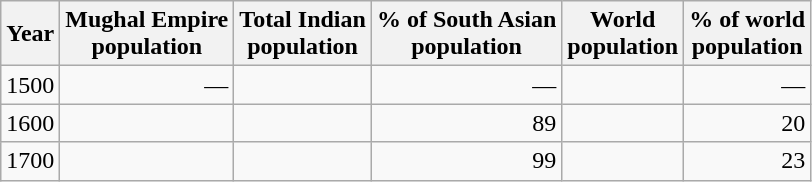<table class="wikitable sortable">
<tr>
<th scope="col" style="text-align: left;">Year</th>
<th scope="col" data-sort-type="number">Mughal Empire <br> population</th>
<th scope="col" data-sort-type="number">Total Indian <br> population</th>
<th scope="col" data-sort-type="number">% of South Asian <br> population</th>
<th scope="col" data-sort-type="number">World <br> population</th>
<th scope="col" data-sort-type="number">% of world <br> population</th>
</tr>
<tr>
<td>1500</td>
<td style="text-align: right;">—</td>
<td style="text-align: right;"></td>
<td style="text-align: right;">—</td>
<td style="text-align: right;"></td>
<td style="text-align: right;">—</td>
</tr>
<tr>
<td>1600</td>
<td style="text-align: right;"></td>
<td style="text-align: right;"></td>
<td style="text-align: right;">89</td>
<td style="text-align: right;"></td>
<td style="text-align: right;">20</td>
</tr>
<tr>
<td>1700</td>
<td style="text-align: right;"></td>
<td style="text-align: right;"></td>
<td style="text-align: right;">99</td>
<td style="text-align: right;"></td>
<td style="text-align: right;">23</td>
</tr>
</table>
